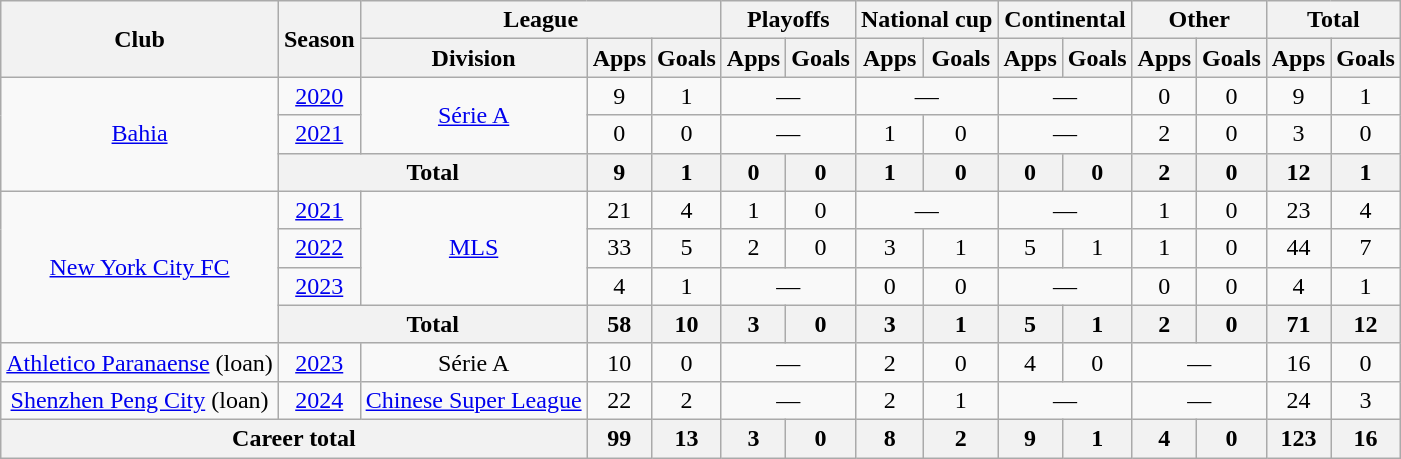<table class=wikitable style=text-align:center>
<tr>
<th rowspan="2">Club</th>
<th rowspan="2">Season</th>
<th colspan="3">League</th>
<th colspan="2">Playoffs</th>
<th colspan="2">National cup</th>
<th colspan="2">Continental</th>
<th colspan="2">Other</th>
<th colspan="2">Total</th>
</tr>
<tr>
<th>Division</th>
<th>Apps</th>
<th>Goals</th>
<th>Apps</th>
<th>Goals</th>
<th>Apps</th>
<th>Goals</th>
<th>Apps</th>
<th>Goals</th>
<th>Apps</th>
<th>Goals</th>
<th>Apps</th>
<th>Goals</th>
</tr>
<tr>
<td rowspan="3"><a href='#'>Bahia</a></td>
<td><a href='#'>2020</a></td>
<td rowspan="2"><a href='#'>Série A</a></td>
<td>9</td>
<td>1</td>
<td colspan="2">—</td>
<td colspan="2">—</td>
<td colspan="2">—</td>
<td>0</td>
<td>0</td>
<td>9</td>
<td>1</td>
</tr>
<tr>
<td><a href='#'>2021</a></td>
<td>0</td>
<td>0</td>
<td colspan="2">—</td>
<td>1</td>
<td>0</td>
<td colspan="2">—</td>
<td>2</td>
<td>0</td>
<td>3</td>
<td>0</td>
</tr>
<tr>
<th colspan=2>Total</th>
<th>9</th>
<th>1</th>
<th>0</th>
<th>0</th>
<th>1</th>
<th>0</th>
<th>0</th>
<th>0</th>
<th>2</th>
<th>0</th>
<th>12</th>
<th>1</th>
</tr>
<tr>
<td rowspan="4"><a href='#'>New York City FC</a></td>
<td><a href='#'>2021</a></td>
<td rowspan="3"><a href='#'>MLS</a></td>
<td>21</td>
<td>4</td>
<td>1</td>
<td>0</td>
<td colspan="2">—</td>
<td colspan="2">—</td>
<td>1</td>
<td>0</td>
<td>23</td>
<td>4</td>
</tr>
<tr>
<td><a href='#'>2022</a></td>
<td>33</td>
<td>5</td>
<td>2</td>
<td>0</td>
<td>3</td>
<td>1</td>
<td>5</td>
<td>1</td>
<td>1</td>
<td>0</td>
<td>44</td>
<td>7</td>
</tr>
<tr>
<td><a href='#'>2023</a></td>
<td>4</td>
<td>1</td>
<td colspan="2">—</td>
<td>0</td>
<td>0</td>
<td colspan="2">—</td>
<td>0</td>
<td>0</td>
<td>4</td>
<td>1</td>
</tr>
<tr>
<th colspan="2">Total</th>
<th>58</th>
<th>10</th>
<th>3</th>
<th>0</th>
<th>3</th>
<th>1</th>
<th>5</th>
<th>1</th>
<th>2</th>
<th>0</th>
<th>71</th>
<th>12</th>
</tr>
<tr>
<td><a href='#'>Athletico Paranaense</a> (loan)</td>
<td><a href='#'>2023</a></td>
<td>Série A</td>
<td>10</td>
<td>0</td>
<td colspan="2">—</td>
<td>2</td>
<td>0</td>
<td>4</td>
<td>0</td>
<td colspan="2">—</td>
<td>16</td>
<td>0</td>
</tr>
<tr>
<td><a href='#'>Shenzhen Peng City</a> (loan)</td>
<td><a href='#'>2024</a></td>
<td><a href='#'>Chinese Super League</a></td>
<td>22</td>
<td>2</td>
<td colspan="2">—</td>
<td>2</td>
<td>1</td>
<td colspan="2">—</td>
<td colspan="2">—</td>
<td>24</td>
<td>3</td>
</tr>
<tr>
<th colspan="3">Career total</th>
<th>99</th>
<th>13</th>
<th>3</th>
<th>0</th>
<th>8</th>
<th>2</th>
<th>9</th>
<th>1</th>
<th>4</th>
<th>0</th>
<th>123</th>
<th>16</th>
</tr>
</table>
